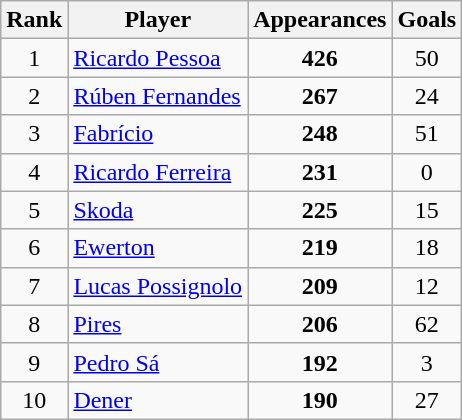<table class="wikitable" style="text-align:center;">
<tr>
<th>Rank</th>
<th>Player</th>
<th>Appearances</th>
<th>Goals</th>
</tr>
<tr>
<td rowspan=1>1</td>
<td align="left"> <a href='#'>Ricardo Pessoa</a></td>
<td><strong>426</strong></td>
<td>50</td>
</tr>
<tr>
<td rowspan=1>2</td>
<td align="left"> <a href='#'>Rúben Fernandes</a></td>
<td><strong>267</strong></td>
<td>24</td>
</tr>
<tr>
<td rowspan=1>3</td>
<td align="left"> <a href='#'>Fabrício</a></td>
<td><strong>248</strong></td>
<td>51</td>
</tr>
<tr>
<td rowspan=1>4</td>
<td align="left"> <a href='#'>Ricardo Ferreira</a></td>
<td><strong>231</strong></td>
<td>0</td>
</tr>
<tr>
<td rowspan=1>5</td>
<td align="left"> <a href='#'>Skoda</a></td>
<td><strong>225</strong></td>
<td>15</td>
</tr>
<tr>
<td rowspan=1>6</td>
<td align="left"> <a href='#'>Ewerton</a></td>
<td><strong>219</strong></td>
<td>18</td>
</tr>
<tr>
<td rowspan=1>7</td>
<td align="left"> <a href='#'>Lucas Possignolo</a></td>
<td><strong>209</strong></td>
<td>12</td>
</tr>
<tr>
<td rowspan=1>8</td>
<td align="left"> <a href='#'>Pires</a></td>
<td><strong>206</strong></td>
<td>62</td>
</tr>
<tr>
<td rowspan=1>9</td>
<td align="left"> <a href='#'>Pedro Sá</a></td>
<td><strong>192</strong></td>
<td>3</td>
</tr>
<tr>
<td rowspan=1>10</td>
<td align="left"> <a href='#'>Dener</a></td>
<td><strong>190</strong></td>
<td>27</td>
</tr>
</table>
